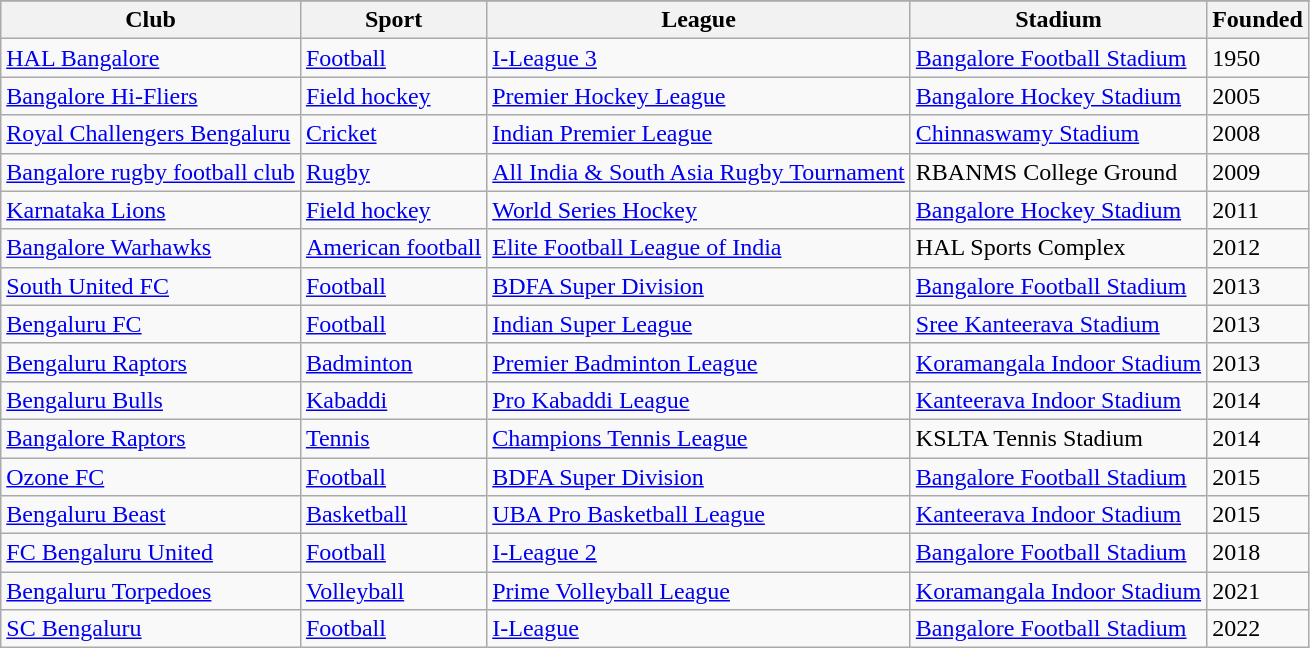<table class="wikitable" style="text-align:left;" style="font-size: 90%">
<tr>
</tr>
<tr>
<th>Club</th>
<th>Sport</th>
<th>League</th>
<th>Stadium</th>
<th>Founded</th>
</tr>
<tr>
<td><a href='#'>HAL Bangalore</a></td>
<td><a href='#'>Football</a></td>
<td><a href='#'>I-League 3</a></td>
<td><a href='#'>Bangalore Football Stadium</a></td>
<td>1950</td>
</tr>
<tr>
<td><a href='#'>Bangalore Hi-Fliers</a></td>
<td><a href='#'>Field hockey</a></td>
<td><a href='#'>Premier Hockey League</a></td>
<td><a href='#'>Bangalore Hockey Stadium</a></td>
<td>2005</td>
</tr>
<tr>
<td><a href='#'>Royal Challengers Bengaluru</a></td>
<td><a href='#'>Cricket</a></td>
<td><a href='#'>Indian Premier League</a></td>
<td><a href='#'>Chinnaswamy Stadium</a></td>
<td>2008</td>
</tr>
<tr>
<td><a href='#'>Bangalore rugby football club</a></td>
<td><a href='#'>Rugby</a></td>
<td><a href='#'>All India & South Asia Rugby Tournament</a></td>
<td>RBANMS College Ground</td>
<td>2009</td>
</tr>
<tr>
<td><a href='#'>Karnataka Lions</a></td>
<td><a href='#'>Field hockey</a></td>
<td><a href='#'>World Series Hockey</a></td>
<td><a href='#'>Bangalore Hockey Stadium</a></td>
<td>2011</td>
</tr>
<tr>
<td><a href='#'>Bangalore Warhawks</a></td>
<td><a href='#'>American football</a></td>
<td><a href='#'>Elite Football League of India</a></td>
<td>HAL Sports Complex</td>
<td>2012</td>
</tr>
<tr>
<td><a href='#'>South United FC</a></td>
<td><a href='#'>Football</a></td>
<td><a href='#'>BDFA Super Division</a></td>
<td><a href='#'>Bangalore Football Stadium</a></td>
<td>2013</td>
</tr>
<tr>
<td><a href='#'>Bengaluru FC</a></td>
<td><a href='#'>Football</a></td>
<td><a href='#'>Indian Super League</a></td>
<td><a href='#'>Sree Kanteerava Stadium</a></td>
<td>2013</td>
</tr>
<tr>
<td><a href='#'>Bengaluru Raptors</a></td>
<td><a href='#'>Badminton</a></td>
<td><a href='#'>Premier Badminton League</a></td>
<td><a href='#'>Koramangala Indoor Stadium</a></td>
<td>2013</td>
</tr>
<tr>
<td><a href='#'>Bengaluru Bulls</a></td>
<td><a href='#'>Kabaddi</a></td>
<td><a href='#'>Pro Kabaddi League</a></td>
<td><a href='#'>Kanteerava Indoor Stadium</a></td>
<td>2014</td>
</tr>
<tr>
<td><a href='#'>Bangalore Raptors</a></td>
<td><a href='#'>Tennis</a></td>
<td><a href='#'>Champions Tennis League</a></td>
<td>KSLTA Tennis Stadium</td>
<td>2014</td>
</tr>
<tr>
<td><a href='#'>Ozone FC</a></td>
<td><a href='#'>Football</a></td>
<td><a href='#'>BDFA Super Division</a></td>
<td><a href='#'>Bangalore Football Stadium</a></td>
<td>2015</td>
</tr>
<tr>
<td><a href='#'>Bengaluru Beast</a></td>
<td><a href='#'>Basketball</a></td>
<td><a href='#'>UBA Pro Basketball League</a></td>
<td><a href='#'>Kanteerava Indoor Stadium</a></td>
<td>2015</td>
</tr>
<tr>
<td><a href='#'>FC Bengaluru United</a></td>
<td><a href='#'>Football</a></td>
<td><a href='#'>I-League 2</a></td>
<td><a href='#'>Bangalore Football Stadium</a></td>
<td>2018</td>
</tr>
<tr>
<td><a href='#'>Bengaluru Torpedoes</a></td>
<td><a href='#'>Volleyball</a></td>
<td><a href='#'>Prime Volleyball League</a></td>
<td><a href='#'>Koramangala Indoor Stadium</a></td>
<td>2021</td>
</tr>
<tr>
<td><a href='#'>SC Bengaluru</a></td>
<td><a href='#'>Football</a></td>
<td><a href='#'>I-League</a></td>
<td><a href='#'>Bangalore Football Stadium</a></td>
<td>2022</td>
</tr>
</table>
